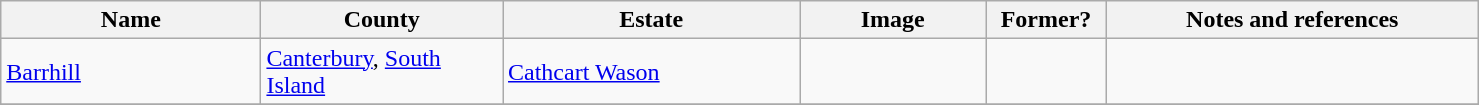<table class="RM_table wikitable sortable plainlinks plainrowheaders" style="width:78%; font-size:100%; margin-top:0.5em; text-align: left">
<tr>
<th scope="col" style="width:14%;">Name</th>
<th scope="col" style="width:13%;">County</th>
<th scope="col" style="width:16%;">Estate</th>
<th scope="col" style="width:10%;" class="unsortable">Image</th>
<th scope="col" style="width:5%;">Former?</th>
<th scope="col" style="width:20%;" class="unsortable">Notes and references</th>
</tr>
<tr>
<td><a href='#'>Barrhill</a></td>
<td><a href='#'>Canterbury</a>, <a href='#'>South Island</a></td>
<td><a href='#'>Cathcart Wason</a></td>
<td></td>
<td></td>
<td></td>
</tr>
<tr>
</tr>
</table>
